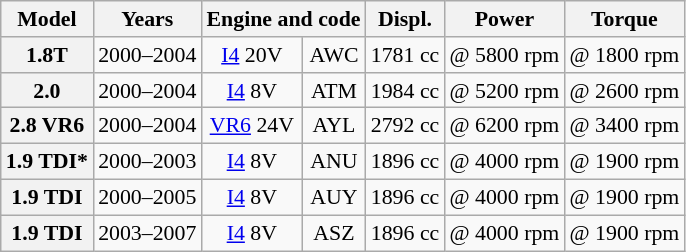<table class="wikitable" style="text-align:center; font-size:91%;">
<tr>
<th>Model</th>
<th>Years</th>
<th colspan="2">Engine and code</th>
<th>Displ.</th>
<th>Power</th>
<th>Torque</th>
</tr>
<tr>
<th>1.8T</th>
<td>2000–2004</td>
<td><a href='#'>I4</a> 20V</td>
<td>AWC</td>
<td>1781 cc</td>
<td> @ 5800 rpm</td>
<td> @ 1800 rpm</td>
</tr>
<tr>
<th>2.0</th>
<td>2000–2004</td>
<td><a href='#'>I4</a> 8V</td>
<td>ATM</td>
<td>1984 cc</td>
<td> @ 5200 rpm</td>
<td> @ 2600 rpm</td>
</tr>
<tr>
<th>2.8 VR6</th>
<td>2000–2004</td>
<td><a href='#'>VR6</a> 24V</td>
<td>AYL</td>
<td>2792 cc</td>
<td> @ 6200 rpm</td>
<td> @ 3400 rpm</td>
</tr>
<tr>
<th>1.9 TDI*</th>
<td>2000–2003</td>
<td><a href='#'>I4</a> 8V</td>
<td>ANU</td>
<td>1896 cc</td>
<td> @ 4000 rpm</td>
<td> @ 1900 rpm</td>
</tr>
<tr>
<th>1.9 TDI</th>
<td>2000–2005</td>
<td><a href='#'>I4</a> 8V</td>
<td>AUY</td>
<td>1896 cc</td>
<td> @ 4000 rpm</td>
<td> @ 1900 rpm</td>
</tr>
<tr>
<th>1.9 TDI</th>
<td>2003–2007</td>
<td><a href='#'>I4</a> 8V</td>
<td>ASZ</td>
<td>1896 cc</td>
<td> @ 4000 rpm</td>
<td> @ 1900 rpm</td>
</tr>
</table>
